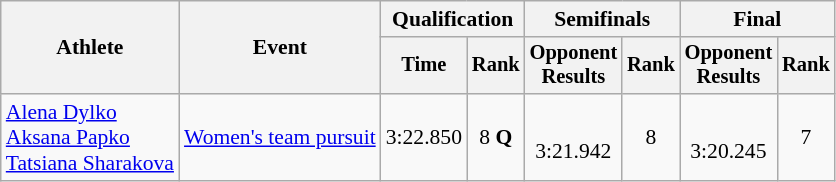<table class="wikitable" style="font-size:90%">
<tr>
<th rowspan="2">Athlete</th>
<th rowspan="2">Event</th>
<th colspan=2>Qualification</th>
<th colspan=2>Semifinals</th>
<th colspan=2>Final</th>
</tr>
<tr style="font-size:95%">
<th>Time</th>
<th>Rank</th>
<th>Opponent<br>Results</th>
<th>Rank</th>
<th>Opponent<br>Results</th>
<th>Rank</th>
</tr>
<tr align=center>
<td align=left><a href='#'>Alena Dylko</a><br><a href='#'>Aksana Papko</a><br><a href='#'>Tatsiana Sharakova</a></td>
<td align=left><a href='#'>Women's team pursuit</a></td>
<td>3:22.850</td>
<td>8 <strong>Q</strong></td>
<td><br>3:21.942</td>
<td>8</td>
<td><br>3:20.245</td>
<td>7</td>
</tr>
</table>
